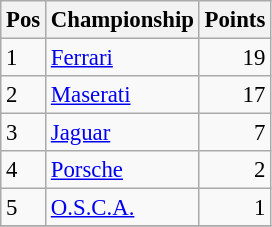<table class="wikitable" style="font-size: 95%;">
<tr>
<th>Pos</th>
<th>Championship</th>
<th>Points</th>
</tr>
<tr>
<td>1</td>
<td> <a href='#'>Ferrari</a></td>
<td align="right">19</td>
</tr>
<tr>
<td>2</td>
<td> <a href='#'>Maserati</a></td>
<td align="right">17</td>
</tr>
<tr>
<td>3</td>
<td> <a href='#'>Jaguar</a></td>
<td align="right">7</td>
</tr>
<tr>
<td>4</td>
<td> <a href='#'>Porsche</a></td>
<td align="right">2</td>
</tr>
<tr>
<td>5</td>
<td> <a href='#'>O.S.C.A.</a></td>
<td align="right">1</td>
</tr>
<tr>
</tr>
</table>
